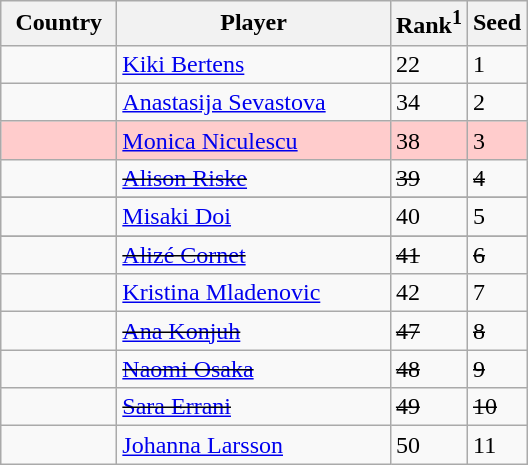<table class="sortable wikitable">
<tr>
<th width="70">Country</th>
<th width="175">Player</th>
<th>Rank<sup>1</sup></th>
<th>Seed</th>
</tr>
<tr>
<td></td>
<td><a href='#'>Kiki Bertens</a></td>
<td>22</td>
<td>1</td>
</tr>
<tr>
<td></td>
<td><a href='#'>Anastasija Sevastova</a></td>
<td>34</td>
<td>2</td>
</tr>
<tr style="background:#fcc;">
<td></td>
<td><a href='#'>Monica Niculescu</a></td>
<td>38</td>
<td>3</td>
</tr>
<tr>
<td><s></s></td>
<td><s><a href='#'>Alison Riske</a></s></td>
<td><s>39</s></td>
<td><s>4</s></td>
</tr>
<tr>
</tr>
<tr>
<td></td>
<td><a href='#'>Misaki Doi</a></td>
<td>40</td>
<td>5</td>
</tr>
<tr>
</tr>
<tr>
<td><s></s></td>
<td><s><a href='#'>Alizé Cornet</a></s></td>
<td><s>41</s></td>
<td><s>6</s></td>
</tr>
<tr>
<td></td>
<td><a href='#'>Kristina Mladenovic</a></td>
<td>42</td>
<td>7</td>
</tr>
<tr>
<td><s></s></td>
<td><s><a href='#'>Ana Konjuh</a></s></td>
<td><s>47</s></td>
<td><s>8</s></td>
</tr>
<tr>
<td><s></s></td>
<td><s><a href='#'>Naomi Osaka</a></s></td>
<td><s>48</s></td>
<td><s>9</s></td>
</tr>
<tr>
<td><s></s></td>
<td><s><a href='#'>Sara Errani</a></s></td>
<td><s>49</s></td>
<td><s>10</s></td>
</tr>
<tr>
<td></td>
<td><a href='#'>Johanna Larsson</a></td>
<td>50</td>
<td>11</td>
</tr>
</table>
